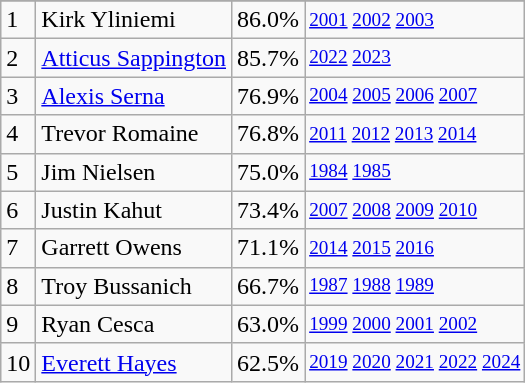<table class="wikitable">
<tr>
</tr>
<tr>
<td>1</td>
<td>Kirk Yliniemi</td>
<td><abbr>86.0%</abbr></td>
<td style="font-size:80%;"><a href='#'>2001</a> <a href='#'>2002</a> <a href='#'>2003</a></td>
</tr>
<tr>
<td>2</td>
<td><a href='#'>Atticus Sappington</a></td>
<td><abbr>85.7%</abbr></td>
<td style="font-size:80%;"><a href='#'>2022</a> <a href='#'>2023</a></td>
</tr>
<tr>
<td>3</td>
<td><a href='#'>Alexis Serna</a></td>
<td><abbr>76.9%</abbr></td>
<td style="font-size:80%;"><a href='#'>2004</a> <a href='#'>2005</a> <a href='#'>2006</a> <a href='#'>2007</a></td>
</tr>
<tr>
<td>4</td>
<td>Trevor Romaine</td>
<td><abbr>76.8%</abbr></td>
<td style="font-size:80%;"><a href='#'>2011</a> <a href='#'>2012</a> <a href='#'>2013</a> <a href='#'>2014</a></td>
</tr>
<tr>
<td>5</td>
<td>Jim Nielsen</td>
<td><abbr>75.0%</abbr></td>
<td style="font-size:80%;"><a href='#'>1984</a> <a href='#'>1985</a></td>
</tr>
<tr>
<td>6</td>
<td>Justin Kahut</td>
<td><abbr>73.4%</abbr></td>
<td style="font-size:80%;"><a href='#'>2007</a> <a href='#'>2008</a> <a href='#'>2009</a> <a href='#'>2010</a></td>
</tr>
<tr>
<td>7</td>
<td>Garrett Owens</td>
<td><abbr>71.1%</abbr></td>
<td style="font-size:80%;"><a href='#'>2014</a> <a href='#'>2015</a> <a href='#'>2016</a></td>
</tr>
<tr>
<td>8</td>
<td>Troy Bussanich</td>
<td><abbr>66.7%</abbr></td>
<td style="font-size:80%;"><a href='#'>1987</a> <a href='#'>1988</a> <a href='#'>1989</a></td>
</tr>
<tr>
<td>9</td>
<td>Ryan Cesca</td>
<td><abbr>63.0%</abbr></td>
<td style="font-size:80%;"><a href='#'>1999</a> <a href='#'>2000</a> <a href='#'>2001</a> <a href='#'>2002</a></td>
</tr>
<tr>
<td>10</td>
<td><a href='#'>Everett Hayes</a></td>
<td><abbr>62.5%</abbr></td>
<td style="font-size:80%;"><a href='#'>2019</a> <a href='#'>2020</a> <a href='#'>2021</a> <a href='#'>2022</a> <a href='#'>2024</a><br></td>
</tr>
</table>
